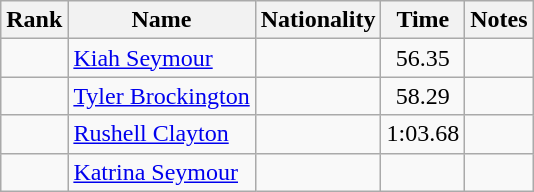<table class="wikitable sortable" style="text-align:center">
<tr>
<th>Rank</th>
<th>Name</th>
<th>Nationality</th>
<th>Time</th>
<th>Notes</th>
</tr>
<tr>
<td></td>
<td align=left><a href='#'>Kiah Seymour</a></td>
<td align=left></td>
<td>56.35</td>
<td></td>
</tr>
<tr>
<td></td>
<td align=left><a href='#'>Tyler Brockington</a></td>
<td align=left></td>
<td>58.29</td>
<td></td>
</tr>
<tr>
<td></td>
<td align=left><a href='#'>Rushell Clayton</a></td>
<td align=left></td>
<td>1:03.68</td>
<td></td>
</tr>
<tr>
<td></td>
<td align=left><a href='#'>Katrina Seymour</a></td>
<td align=left></td>
<td></td>
<td></td>
</tr>
</table>
